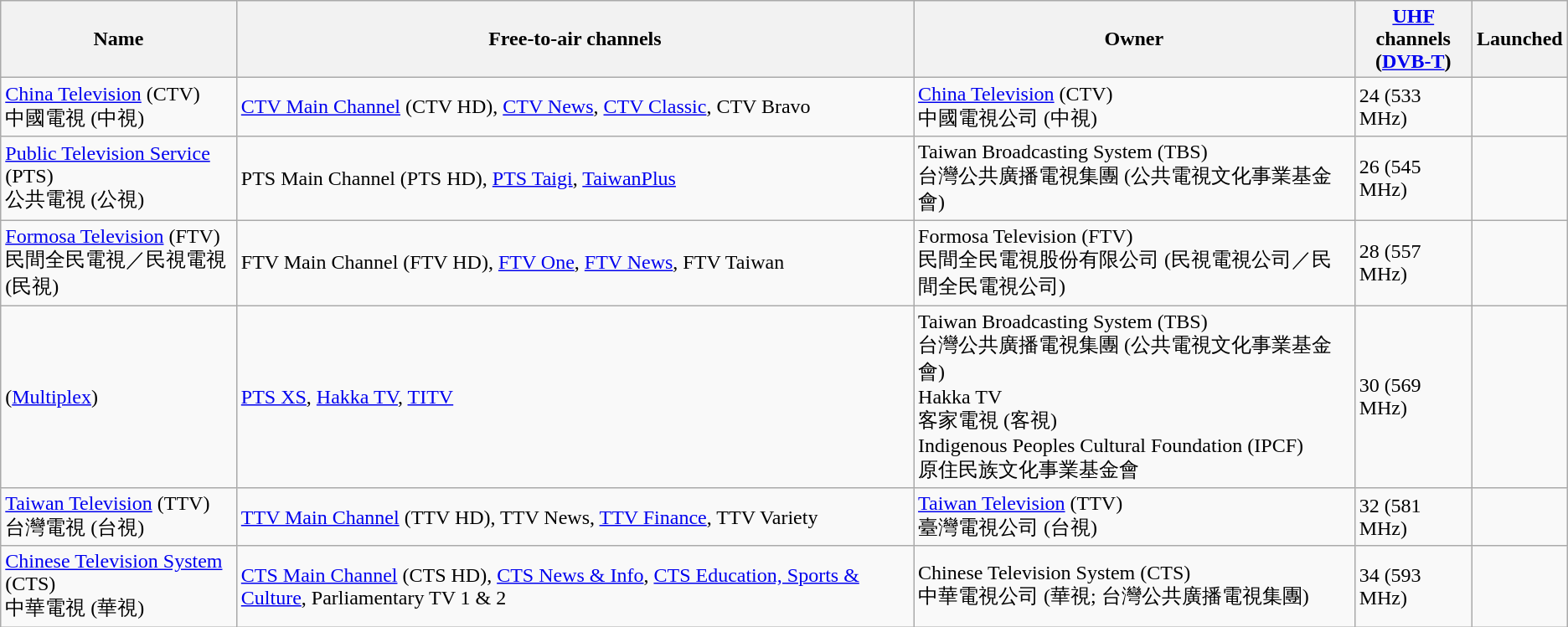<table class="wikitable sortable">
<tr>
<th>Name</th>
<th>Free-to-air channels</th>
<th>Owner</th>
<th><a href='#'>UHF</a> channels <br> (<a href='#'>DVB-T</a>)</th>
<th>Launched</th>
</tr>
<tr>
<td><a href='#'>China Television</a> (CTV) <br> 中國電視 (中視)</td>
<td><a href='#'>CTV Main Channel</a> (CTV HD), <a href='#'>CTV News</a>, <a href='#'>CTV Classic</a>, CTV Bravo</td>
<td><a href='#'>China Television</a> (CTV) <br> 中國電視公司 (中視)</td>
<td>24 (533 MHz)</td>
<td></td>
</tr>
<tr>
<td><a href='#'>Public Television Service</a> (PTS) <br> 公共電視 (公視)</td>
<td>PTS Main Channel (PTS HD), <a href='#'>PTS Taigi</a>, <a href='#'>TaiwanPlus</a></td>
<td>Taiwan Broadcasting System (TBS)<br>台灣公共廣播電視集團 (公共電視文化事業基金會)</td>
<td>26 (545 MHz)</td>
<td></td>
</tr>
<tr>
<td><a href='#'>Formosa Television</a> (FTV) <br> 民間全民電視／民視電視 (民視)</td>
<td>FTV Main Channel (FTV HD), <a href='#'>FTV One</a>, <a href='#'>FTV News</a>, FTV Taiwan</td>
<td>Formosa Television (FTV) <br> 民間全民電視股份有限公司 (民視電視公司／民間全民電視公司)</td>
<td>28 (557 MHz)</td>
<td></td>
</tr>
<tr>
<td>(<a href='#'>Multiplex</a>)</td>
<td><a href='#'>PTS XS</a>, <a href='#'>Hakka TV</a>, <a href='#'>TITV</a></td>
<td>Taiwan Broadcasting System (TBS) <br>台灣公共廣播電視集團 (公共電視文化事業基金會) <br>Hakka TV <br> 客家電視 (客視)  <br>Indigenous Peoples Cultural Foundation (IPCF) <br> 原住民族文化事業基金會</td>
<td>30 (569 MHz)</td>
<td></td>
</tr>
<tr>
<td><a href='#'>Taiwan Television</a> (TTV) <br> 台灣電視 (台視)</td>
<td><a href='#'>TTV Main Channel</a> (TTV HD), TTV News, <a href='#'>TTV Finance</a>, TTV Variety</td>
<td><a href='#'>Taiwan Television</a> (TTV) <br> 臺灣電視公司 (台視)</td>
<td>32 (581 MHz)</td>
<td></td>
</tr>
<tr>
<td><a href='#'>Chinese Television System</a> (CTS) <br> 中華電視 (華視)</td>
<td><a href='#'>CTS Main Channel</a> (CTS HD), <a href='#'>CTS News & Info</a>, <a href='#'>CTS Education, Sports & Culture</a>, Parliamentary TV 1 & 2</td>
<td>Chinese Television System (CTS) <br> 中華電視公司 (華視; 台灣公共廣播電視集團)</td>
<td>34 (593 MHz)</td>
<td></td>
</tr>
</table>
